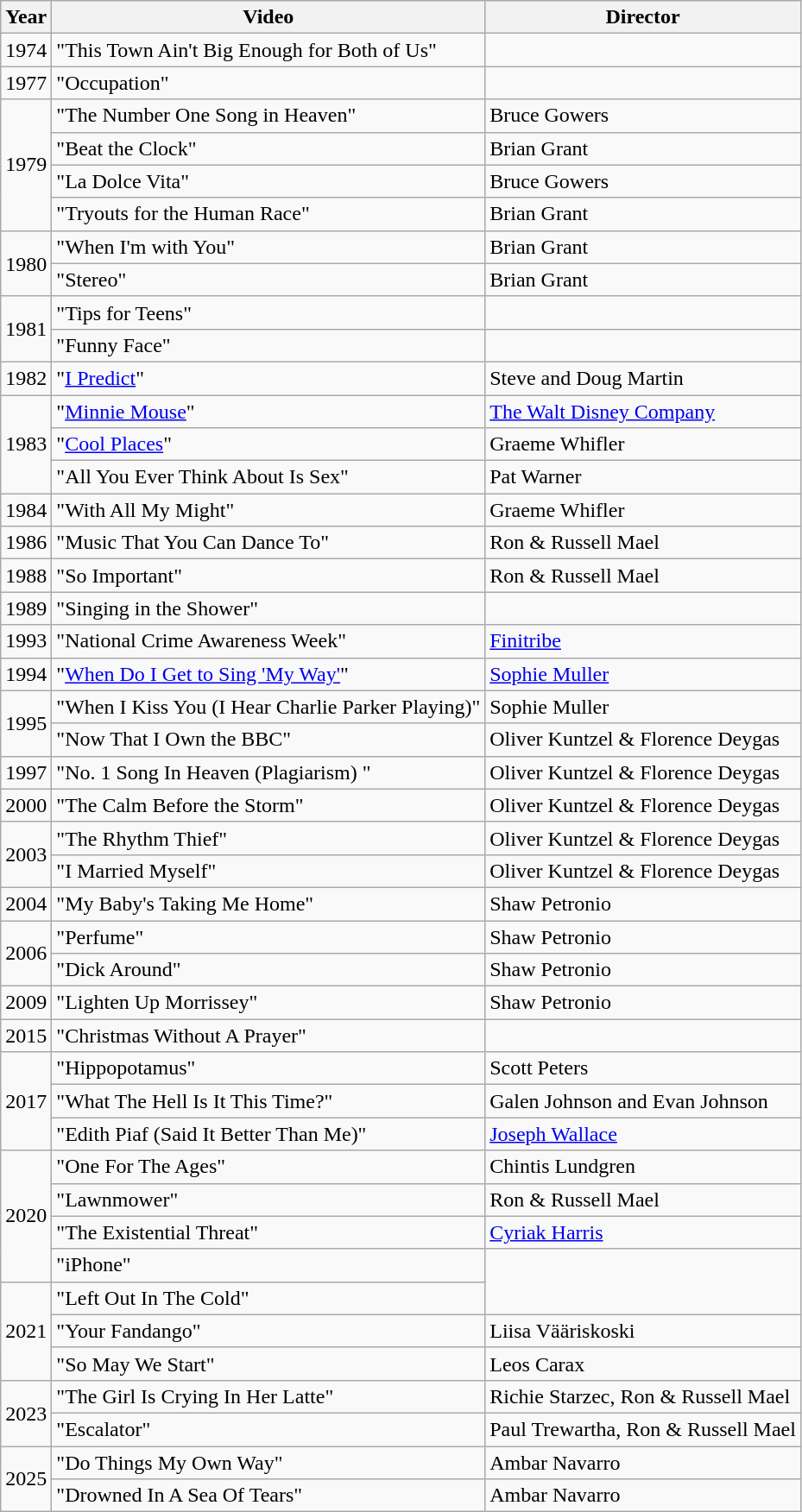<table class="wikitable">
<tr>
<th>Year</th>
<th>Video</th>
<th>Director</th>
</tr>
<tr>
<td>1974</td>
<td>"This Town Ain't Big Enough for Both of Us"</td>
<td></td>
</tr>
<tr>
<td>1977</td>
<td>"Occupation"</td>
<td></td>
</tr>
<tr>
<td rowspan=4>1979</td>
<td>"The Number One Song in Heaven"</td>
<td>Bruce Gowers</td>
</tr>
<tr>
<td>"Beat the Clock"</td>
<td>Brian Grant</td>
</tr>
<tr>
<td>"La Dolce Vita"</td>
<td>Bruce Gowers</td>
</tr>
<tr>
<td>"Tryouts for the Human Race"</td>
<td>Brian Grant</td>
</tr>
<tr>
<td rowspan=2>1980</td>
<td>"When I'm with You"</td>
<td>Brian Grant</td>
</tr>
<tr>
<td>"Stereo"</td>
<td>Brian Grant</td>
</tr>
<tr>
<td rowspan=2>1981</td>
<td>"Tips for Teens"</td>
<td></td>
</tr>
<tr>
<td>"Funny Face"</td>
<td></td>
</tr>
<tr>
<td>1982</td>
<td>"<a href='#'>I Predict</a>"</td>
<td>Steve and Doug Martin</td>
</tr>
<tr>
<td rowspan=3>1983</td>
<td>"<a href='#'>Minnie Mouse</a>"</td>
<td><a href='#'>The Walt Disney Company</a></td>
</tr>
<tr>
<td>"<a href='#'>Cool Places</a>"</td>
<td>Graeme Whifler</td>
</tr>
<tr>
<td>"All You Ever Think About Is Sex"</td>
<td>Pat Warner</td>
</tr>
<tr>
<td>1984</td>
<td>"With All My Might"</td>
<td>Graeme Whifler</td>
</tr>
<tr>
<td>1986</td>
<td>"Music That You Can Dance To"</td>
<td>Ron & Russell Mael</td>
</tr>
<tr>
<td>1988</td>
<td>"So Important"</td>
<td>Ron & Russell Mael</td>
</tr>
<tr>
<td>1989</td>
<td>"Singing in the Shower"</td>
<td></td>
</tr>
<tr>
<td>1993</td>
<td>"National Crime Awareness Week"</td>
<td><a href='#'>Finitribe</a></td>
</tr>
<tr>
<td>1994</td>
<td>"<a href='#'>When Do I Get to Sing 'My Way'</a>"</td>
<td><a href='#'>Sophie Muller</a></td>
</tr>
<tr>
<td rowspan=2>1995</td>
<td>"When I Kiss You (I Hear Charlie Parker Playing)"</td>
<td>Sophie Muller</td>
</tr>
<tr>
<td>"Now That I Own the BBC"</td>
<td>Oliver Kuntzel & Florence Deygas</td>
</tr>
<tr>
<td>1997</td>
<td>"No. 1 Song In Heaven (Plagiarism) "</td>
<td>Oliver Kuntzel & Florence Deygas</td>
</tr>
<tr>
<td>2000</td>
<td>"The Calm Before the Storm"</td>
<td>Oliver Kuntzel & Florence Deygas</td>
</tr>
<tr>
<td rowspan=2>2003</td>
<td>"The Rhythm Thief"</td>
<td>Oliver Kuntzel & Florence Deygas</td>
</tr>
<tr>
<td>"I Married Myself"</td>
<td>Oliver Kuntzel & Florence Deygas</td>
</tr>
<tr>
<td>2004</td>
<td>"My Baby's Taking Me Home"</td>
<td>Shaw Petronio</td>
</tr>
<tr>
<td rowspan=2>2006</td>
<td>"Perfume"</td>
<td>Shaw Petronio</td>
</tr>
<tr>
<td>"Dick Around"</td>
<td>Shaw Petronio</td>
</tr>
<tr>
<td>2009</td>
<td>"Lighten Up Morrissey"</td>
<td>Shaw Petronio</td>
</tr>
<tr>
<td>2015</td>
<td>"Christmas Without A Prayer"</td>
<td></td>
</tr>
<tr>
<td rowspan=3>2017</td>
<td>"Hippopotamus"</td>
<td>Scott Peters</td>
</tr>
<tr>
<td>"What The Hell Is It This Time?"</td>
<td>Galen Johnson and Evan Johnson</td>
</tr>
<tr>
<td>"Edith Piaf (Said It Better Than Me)"</td>
<td><a href='#'>Joseph Wallace</a></td>
</tr>
<tr>
<td rowspan=4>2020</td>
<td>"One For The Ages"</td>
<td>Chintis Lundgren</td>
</tr>
<tr>
<td>"Lawnmower"</td>
<td>Ron & Russell Mael</td>
</tr>
<tr>
<td>"The Existential Threat"</td>
<td><a href='#'>Cyriak Harris</a></td>
</tr>
<tr>
<td>"iPhone"</td>
</tr>
<tr>
<td rowspan=3>2021</td>
<td>"Left Out In The Cold"</td>
</tr>
<tr>
<td>"Your Fandango"</td>
<td>Liisa Vääriskoski</td>
</tr>
<tr>
<td>"So May We Start"</td>
<td>Leos Carax</td>
</tr>
<tr>
<td rowspan=2>2023</td>
<td>"The Girl Is Crying In Her Latte"</td>
<td>Richie Starzec, Ron & Russell Mael</td>
</tr>
<tr>
<td>"Escalator"</td>
<td>Paul Trewartha, Ron & Russell Mael</td>
</tr>
<tr>
<td rowspan=2>2025</td>
<td>"Do Things My Own Way"</td>
<td>Ambar Navarro</td>
</tr>
<tr>
<td>"Drowned In A Sea Of Tears"</td>
<td>Ambar Navarro</td>
</tr>
</table>
